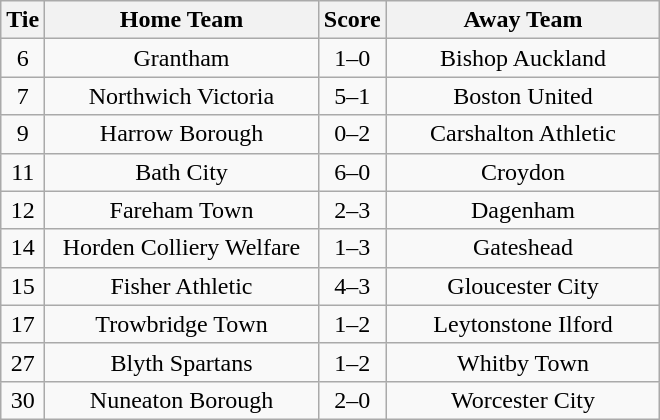<table class="wikitable" style="text-align:center;">
<tr>
<th width=20>Tie</th>
<th width=175>Home Team</th>
<th width=20>Score</th>
<th width=175>Away Team</th>
</tr>
<tr>
<td>6</td>
<td>Grantham</td>
<td>1–0</td>
<td>Bishop Auckland</td>
</tr>
<tr>
<td>7</td>
<td>Northwich Victoria</td>
<td>5–1</td>
<td>Boston United</td>
</tr>
<tr>
<td>9</td>
<td>Harrow Borough</td>
<td>0–2</td>
<td>Carshalton Athletic</td>
</tr>
<tr>
<td>11</td>
<td>Bath City</td>
<td>6–0</td>
<td>Croydon</td>
</tr>
<tr>
<td>12</td>
<td>Fareham Town</td>
<td>2–3</td>
<td>Dagenham</td>
</tr>
<tr>
<td>14</td>
<td>Horden Colliery Welfare</td>
<td>1–3</td>
<td>Gateshead</td>
</tr>
<tr>
<td>15</td>
<td>Fisher Athletic</td>
<td>4–3</td>
<td>Gloucester City</td>
</tr>
<tr>
<td>17</td>
<td>Trowbridge Town</td>
<td>1–2</td>
<td>Leytonstone Ilford</td>
</tr>
<tr>
<td>27</td>
<td>Blyth Spartans</td>
<td>1–2</td>
<td>Whitby Town</td>
</tr>
<tr>
<td>30</td>
<td>Nuneaton Borough</td>
<td>2–0</td>
<td>Worcester City</td>
</tr>
</table>
